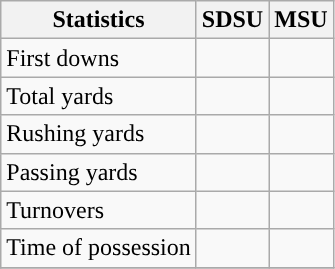<table class="wikitable">
<tr>
<th>Statistics</th>
<th>SDSU</th>
<th>MSU</th>
</tr>
<tr>
<td>First downs</td>
<td></td>
<td></td>
</tr>
<tr>
<td>Total yards</td>
<td></td>
<td></td>
</tr>
<tr>
<td>Rushing yards</td>
<td></td>
<td></td>
</tr>
<tr>
<td>Passing yards</td>
<td></td>
<td></td>
</tr>
<tr>
<td>Turnovers</td>
<td></td>
<td></td>
</tr>
<tr>
<td>Time of possession</td>
<td></td>
<td></td>
</tr>
<tr>
</tr>
</table>
